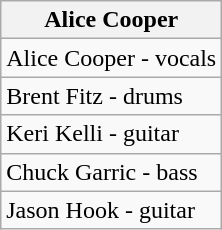<table class="wikitable">
<tr>
<th>Alice Cooper</th>
</tr>
<tr>
<td>Alice Cooper - vocals</td>
</tr>
<tr>
<td>Brent Fitz - drums</td>
</tr>
<tr>
<td>Keri Kelli - guitar</td>
</tr>
<tr>
<td>Chuck Garric - bass</td>
</tr>
<tr>
<td>Jason Hook - guitar</td>
</tr>
</table>
